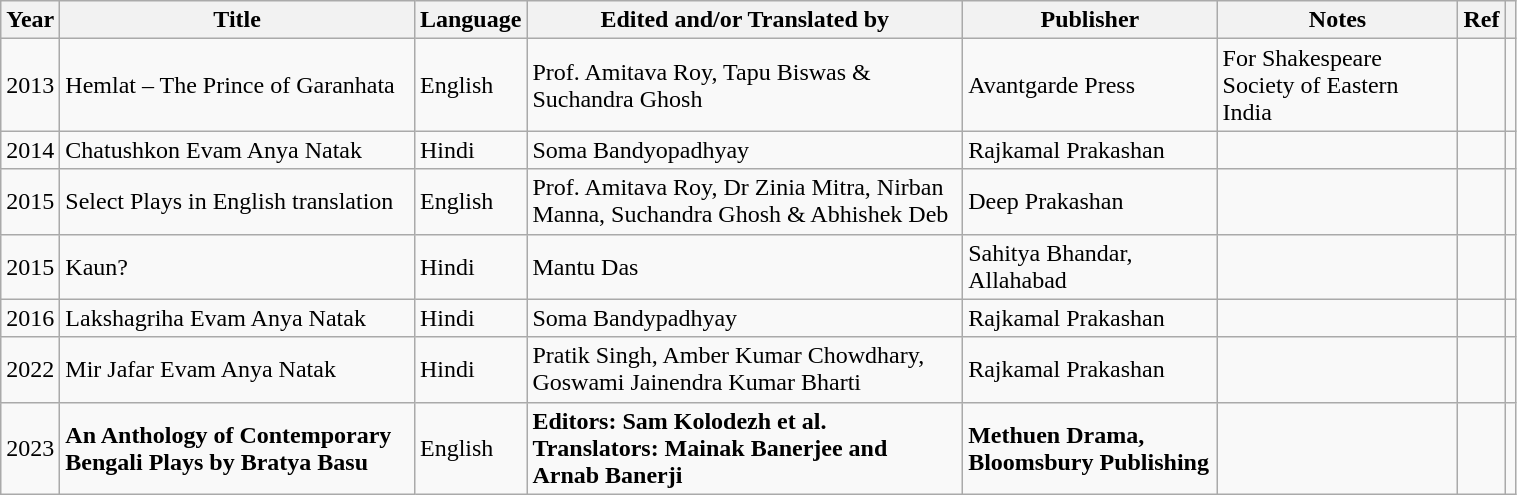<table class="wikitable sortable" width=80%;>
<tr>
<th>Year</th>
<th>Title</th>
<th>Language</th>
<th>Edited and/or Translated by</th>
<th>Publisher</th>
<th>Notes</th>
<th>Ref</th>
<th></th>
</tr>
<tr>
<td>2013</td>
<td>Hemlat – The Prince of Garanhata</td>
<td>English</td>
<td>Prof. Amitava Roy, Tapu Biswas & Suchandra Ghosh</td>
<td>Avantgarde Press</td>
<td>For Shakespeare Society of Eastern India</td>
<td></td>
<td></td>
</tr>
<tr>
<td>2014</td>
<td>Chatushkon Evam Anya Natak</td>
<td>Hindi</td>
<td>Soma Bandyopadhyay</td>
<td>Rajkamal Prakashan</td>
<td></td>
<td></td>
<td></td>
</tr>
<tr>
<td>2015</td>
<td>Select Plays in English translation</td>
<td>English</td>
<td>Prof. Amitava Roy, Dr Zinia Mitra, Nirban Manna, Suchandra Ghosh & Abhishek Deb</td>
<td>Deep Prakashan</td>
<td></td>
<td></td>
<td></td>
</tr>
<tr>
<td>2015</td>
<td>Kaun?</td>
<td>Hindi</td>
<td>Mantu Das</td>
<td>Sahitya Bhandar, Allahabad</td>
<td></td>
<td></td>
<td></td>
</tr>
<tr>
<td>2016</td>
<td>Lakshagriha Evam Anya Natak</td>
<td>Hindi</td>
<td>Soma Bandypadhyay</td>
<td>Rajkamal Prakashan</td>
<td></td>
<td></td>
<td></td>
</tr>
<tr>
<td>2022</td>
<td>Mir Jafar Evam Anya Natak</td>
<td>Hindi</td>
<td>Pratik Singh, Amber Kumar Chowdhary, Goswami Jainendra Kumar Bharti</td>
<td>Rajkamal Prakashan</td>
<td></td>
<td></td>
<td></td>
</tr>
<tr>
<td>2023</td>
<td><strong>An Anthology of Contemporary Bengali Plays by Bratya Basu</strong></td>
<td>English</td>
<td><strong>Editors: Sam Kolodezh et al. Translators: Mainak Banerjee and Arnab Banerji</strong></td>
<td><strong>Methuen Drama, Bloomsbury Publishing</strong></td>
<td></td>
<td></td>
<td></td>
</tr>
</table>
